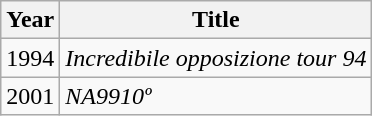<table class="wikitable sortable">
<tr>
<th>Year</th>
<th>Title</th>
</tr>
<tr>
<td>1994</td>
<td><em>Incredibile opposizione tour 94</em></td>
</tr>
<tr>
<td>2001</td>
<td><em>NA9910º</em></td>
</tr>
</table>
